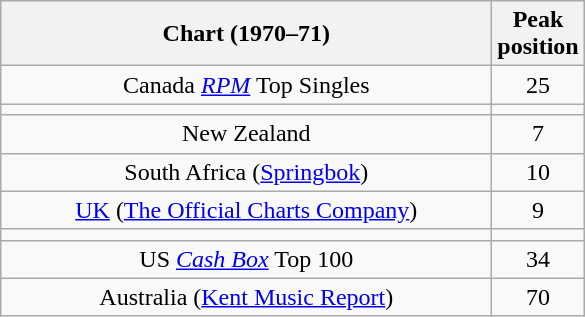<table class="wikitable sortable" style="text-align:center;">
<tr>
<th style="width:20em;">Chart (1970–71)</th>
<th>Peak<br>position</th>
</tr>
<tr>
<td>Canada <em><a href='#'>RPM</a></em> Top Singles</td>
<td style="text-align:center;">25</td>
</tr>
<tr>
<td></td>
</tr>
<tr>
<td>New Zealand</td>
<td style="text-align:center;">7</td>
</tr>
<tr>
<td>South Africa (<a href='#'>Springbok</a>)</td>
<td align="center">10</td>
</tr>
<tr>
<td><a href='#'>UK</a> (<a href='#'>The Official Charts Company</a>)</td>
<td style="text-align:center;">9</td>
</tr>
<tr>
<td></td>
</tr>
<tr>
<td>US <em><a href='#'>Cash Box</a></em> Top 100 </td>
<td style="text-align:center;">34</td>
</tr>
<tr>
<td>Australia (<a href='#'>Kent Music Report</a>)</td>
<td>70</td>
</tr>
</table>
